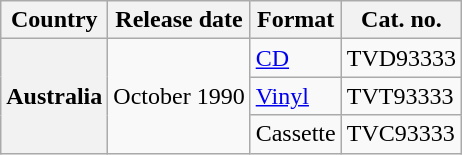<table class="wikitable plainrowheaders">
<tr>
<th>Country</th>
<th>Release date</th>
<th>Format</th>
<th>Cat. no.</th>
</tr>
<tr>
<th scope="row" rowspan="3">Australia</th>
<td rowspan="3">October 1990</td>
<td><a href='#'>CD</a></td>
<td>TVD93333</td>
</tr>
<tr>
<td><a href='#'>Vinyl</a></td>
<td>TVT93333</td>
</tr>
<tr>
<td>Cassette</td>
<td>TVC93333</td>
</tr>
</table>
